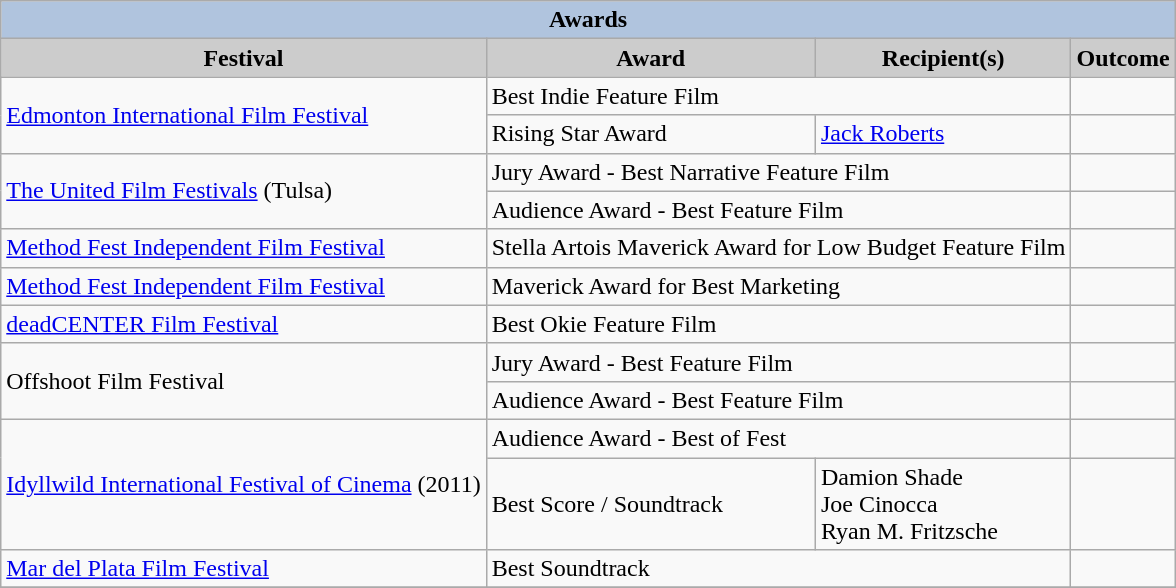<table class="wikitable">
<tr style="text-align:center;">
<th colspan=4 style="background:#B0C4DE;">Awards</th>
</tr>
<tr style="text-align:center;">
<th style="background:#ccc;">Festival</th>
<th style="background:#ccc;">Award</th>
<th style="background:#ccc;">Recipient(s)</th>
<th style="background:#ccc;">Outcome</th>
</tr>
<tr>
<td rowspan="2"><a href='#'>Edmonton International Film Festival</a></td>
<td colspan="2">Best Indie Feature Film</td>
<td></td>
</tr>
<tr>
<td>Rising Star Award</td>
<td><a href='#'>Jack Roberts</a></td>
<td></td>
</tr>
<tr>
<td rowspan="2"><a href='#'>The United Film Festivals</a> (Tulsa)</td>
<td colspan="2">Jury Award - Best Narrative Feature Film</td>
<td></td>
</tr>
<tr>
<td colspan="2">Audience Award - Best Feature Film</td>
<td></td>
</tr>
<tr>
<td><a href='#'>Method Fest Independent Film Festival </a></td>
<td colspan="2">Stella Artois Maverick Award for Low Budget Feature Film</td>
<td></td>
</tr>
<tr>
<td><a href='#'>Method Fest Independent Film Festival </a></td>
<td colspan="2">Maverick Award for Best Marketing</td>
<td></td>
</tr>
<tr>
<td><a href='#'>deadCENTER Film Festival</a></td>
<td colspan="2">Best Okie Feature Film</td>
<td></td>
</tr>
<tr>
<td rowspan="2">Offshoot Film Festival</td>
<td colspan="2">Jury Award - Best Feature Film</td>
<td></td>
</tr>
<tr>
<td colspan="2">Audience Award - Best Feature Film</td>
<td></td>
</tr>
<tr>
<td rowspan="2"><a href='#'>Idyllwild International Festival of Cinema</a> (2011)</td>
<td colspan="2">Audience Award - Best of Fest</td>
<td></td>
</tr>
<tr>
<td>Best Score / Soundtrack</td>
<td>Damion Shade<br>Joe Cinocca<br>Ryan M. Fritzsche</td>
<td></td>
</tr>
<tr>
<td><a href='#'>Mar del Plata Film Festival</a></td>
<td colspan="2">Best Soundtrack</td>
<td></td>
</tr>
<tr>
</tr>
</table>
